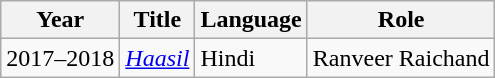<table class="wikitable plainrowheaders">
<tr>
<th scole="col">Year</th>
<th scole="col">Title</th>
<th scole="col">Language</th>
<th scole="col">Role</th>
</tr>
<tr>
<td>2017–2018</td>
<td><em><a href='#'>Haasil</a></em></td>
<td>Hindi</td>
<td>Ranveer Raichand</td>
</tr>
</table>
